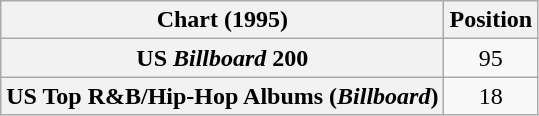<table class="wikitable sortable plainrowheaders" style="text-align:center">
<tr>
<th scope="col">Chart (1995)</th>
<th scope="col">Position</th>
</tr>
<tr>
<th scope="row">US <em>Billboard</em> 200</th>
<td>95</td>
</tr>
<tr>
<th scope="row">US Top R&B/Hip-Hop Albums (<em>Billboard</em>)</th>
<td>18</td>
</tr>
</table>
